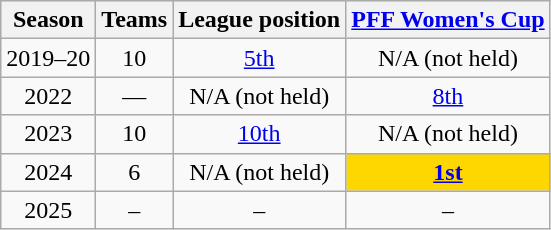<table class="wikitable" style="text-align:center">
<tr bgcolor="#efefef">
<th>Season</th>
<th>Teams</th>
<th>League position</th>
<th><a href='#'>PFF Women's Cup</a></th>
</tr>
<tr>
<td>2019–20</td>
<td>10</td>
<td><a href='#'>5th</a></td>
<td>N/A (not held)</td>
</tr>
<tr>
<td>2022</td>
<td>—</td>
<td>N/A (not held)</td>
<td><a href='#'>8th</a></td>
</tr>
<tr>
<td>2023</td>
<td>10</td>
<td><a href='#'>10th</a></td>
<td>N/A (not held)</td>
</tr>
<tr>
<td>2024</td>
<td>6</td>
<td>N/A (not held)</td>
<td bgcolor=gold><strong><a href='#'>1st</a></strong></td>
</tr>
<tr>
<td>2025</td>
<td>–</td>
<td>–</td>
<td>–</td>
</tr>
</table>
